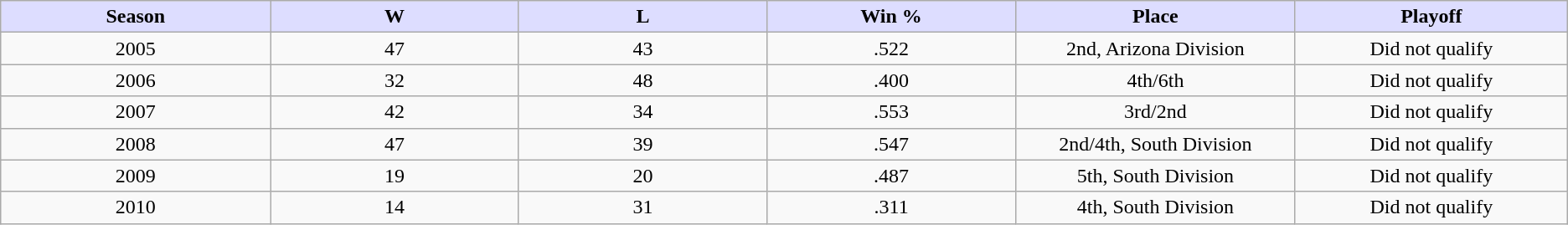<table class="wikitable">
<tr>
<th style="background:#ddf; width:3%;">Season</th>
<th style="background:#ddf; width:3%;">W</th>
<th style="background:#ddf; width:3%;">L</th>
<th style="background:#ddf; width:3%;">Win %</th>
<th style="background:#ddf; width:3%;">Place</th>
<th style="background:#ddf; width:3%;">Playoff</th>
</tr>
<tr>
<td align=center>2005</td>
<td align=center>47</td>
<td align=center>43</td>
<td align=center>.522</td>
<td align=center>2nd, Arizona Division</td>
<td align=center>Did not qualify</td>
</tr>
<tr>
<td align=center>2006</td>
<td align=center>32</td>
<td align=center>48</td>
<td align=center>.400</td>
<td align=center>4th/6th</td>
<td align=center>Did not qualify</td>
</tr>
<tr>
<td align=center>2007</td>
<td align=center>42</td>
<td align=center>34</td>
<td align=center>.553</td>
<td align=center>3rd/2nd</td>
<td align=center>Did not qualify</td>
</tr>
<tr>
<td align=center>2008</td>
<td align=center>47</td>
<td align=center>39</td>
<td align=center>.547</td>
<td align=center>2nd/4th, South Division</td>
<td align=center>Did not qualify</td>
</tr>
<tr>
<td align=center>2009</td>
<td align=center>19</td>
<td align=center>20</td>
<td align=center>.487</td>
<td align=center>5th, South Division</td>
<td align=center>Did not qualify</td>
</tr>
<tr>
<td align=center>2010</td>
<td align=center>14</td>
<td align=center>31</td>
<td align=center>.311</td>
<td align=center>4th, South Division</td>
<td align=center>Did not qualify</td>
</tr>
</table>
